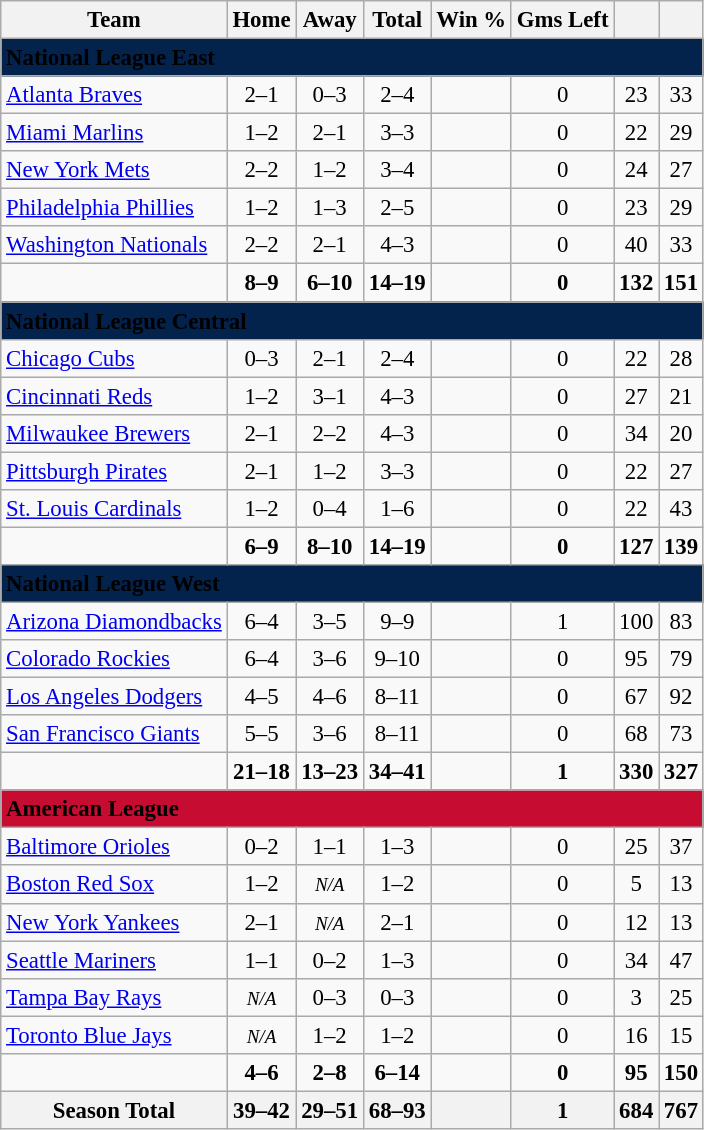<table class="wikitable" style="font-size: 95%; text-align: center;">
<tr>
<th>Team</th>
<th>Home</th>
<th>Away</th>
<th>Total</th>
<th>Win %</th>
<th>Gms Left</th>
<th></th>
<th></th>
</tr>
<tr>
<td colspan="8" style="text-align:left; background:#03224c"><span> <strong>National League East</strong> </span></td>
</tr>
<tr>
<td align="left"><a href='#'>Atlanta Braves</a></td>
<td>2–1</td>
<td>0–3</td>
<td>2–4</td>
<td></td>
<td>0</td>
<td>23</td>
<td>33</td>
</tr>
<tr>
<td align="left"><a href='#'>Miami Marlins</a></td>
<td>1–2</td>
<td>2–1</td>
<td>3–3</td>
<td></td>
<td>0</td>
<td>22</td>
<td>29</td>
</tr>
<tr>
<td align="left"><a href='#'>New York Mets</a></td>
<td>2–2</td>
<td>1–2</td>
<td>3–4</td>
<td></td>
<td>0</td>
<td>24</td>
<td>27</td>
</tr>
<tr>
<td align="left"><a href='#'>Philadelphia Phillies</a></td>
<td>1–2</td>
<td>1–3</td>
<td>2–5</td>
<td></td>
<td>0</td>
<td>23</td>
<td>29</td>
</tr>
<tr>
<td align="left"><a href='#'>Washington Nationals</a></td>
<td>2–2</td>
<td>2–1</td>
<td>4–3</td>
<td></td>
<td>0</td>
<td>40</td>
<td>33</td>
</tr>
<tr style="font-weight:bold;">
<td></td>
<td>8–9</td>
<td>6–10</td>
<td>14–19</td>
<td></td>
<td>0</td>
<td>132</td>
<td>151</td>
</tr>
<tr>
<td colspan="8" style="text-align:left; background:#03224c"><span> <strong>National League Central</strong> </span></td>
</tr>
<tr>
<td align="left"><a href='#'>Chicago Cubs</a></td>
<td>0–3</td>
<td>2–1</td>
<td>2–4</td>
<td></td>
<td>0</td>
<td>22</td>
<td>28</td>
</tr>
<tr>
<td align="left"><a href='#'>Cincinnati Reds</a></td>
<td>1–2</td>
<td>3–1</td>
<td>4–3</td>
<td></td>
<td>0</td>
<td>27</td>
<td>21</td>
</tr>
<tr>
<td align="left"><a href='#'>Milwaukee Brewers</a></td>
<td>2–1</td>
<td>2–2</td>
<td>4–3</td>
<td></td>
<td>0</td>
<td>34</td>
<td>20</td>
</tr>
<tr>
<td align="left"><a href='#'>Pittsburgh Pirates</a></td>
<td>2–1</td>
<td>1–2</td>
<td>3–3</td>
<td></td>
<td>0</td>
<td>22</td>
<td>27</td>
</tr>
<tr>
<td align="left"><a href='#'>St. Louis Cardinals</a></td>
<td>1–2</td>
<td>0–4</td>
<td>1–6</td>
<td></td>
<td>0</td>
<td>22</td>
<td>43</td>
</tr>
<tr style="font-weight:bold;">
<td></td>
<td>6–9</td>
<td>8–10</td>
<td>14–19</td>
<td></td>
<td>0</td>
<td>127</td>
<td>139</td>
</tr>
<tr>
<td colspan="8" style="text-align:left; background:#03224c"><span> <strong>National League West</strong> </span></td>
</tr>
<tr>
<td align="left"><a href='#'>Arizona Diamondbacks</a></td>
<td>6–4</td>
<td>3–5</td>
<td>9–9</td>
<td></td>
<td>1</td>
<td>100</td>
<td>83</td>
</tr>
<tr>
<td align="left"><a href='#'>Colorado Rockies</a></td>
<td>6–4</td>
<td>3–6</td>
<td>9–10</td>
<td></td>
<td>0</td>
<td>95</td>
<td>79</td>
</tr>
<tr>
<td align="left"><a href='#'>Los Angeles Dodgers</a></td>
<td>4–5</td>
<td>4–6</td>
<td>8–11</td>
<td></td>
<td>0</td>
<td>67</td>
<td>92</td>
</tr>
<tr>
<td align="left"><a href='#'>San Francisco Giants</a></td>
<td>5–5</td>
<td>3–6</td>
<td>8–11</td>
<td></td>
<td>0</td>
<td>68</td>
<td>73</td>
</tr>
<tr style="font-weight:bold;">
<td></td>
<td>21–18</td>
<td>13–23</td>
<td>34–41</td>
<td></td>
<td>1</td>
<td>330</td>
<td>327</td>
</tr>
<tr>
<td colspan="8" style="text-align:left; background:#c60c30"><span> <strong>American League</strong> </span></td>
</tr>
<tr>
<td align="left"><a href='#'>Baltimore Orioles</a></td>
<td>0–2</td>
<td>1–1</td>
<td>1–3</td>
<td></td>
<td>0</td>
<td>25</td>
<td>37</td>
</tr>
<tr>
<td align="left"><a href='#'>Boston Red Sox</a></td>
<td>1–2</td>
<td><em><small>N/A</small></em></td>
<td>1–2</td>
<td></td>
<td>0</td>
<td>5</td>
<td>13</td>
</tr>
<tr>
<td align="left"><a href='#'>New York Yankees</a></td>
<td>2–1</td>
<td><em><small>N/A</small></em></td>
<td>2–1</td>
<td></td>
<td>0</td>
<td>12</td>
<td>13</td>
</tr>
<tr>
<td align="left"><a href='#'>Seattle Mariners</a></td>
<td>1–1</td>
<td>0–2</td>
<td>1–3</td>
<td></td>
<td>0</td>
<td>34</td>
<td>47</td>
</tr>
<tr>
<td align="left"><a href='#'>Tampa Bay Rays</a></td>
<td><em><small>N/A</small></em></td>
<td>0–3</td>
<td>0–3</td>
<td></td>
<td>0</td>
<td>3</td>
<td>25</td>
</tr>
<tr>
<td align="left"><a href='#'>Toronto Blue Jays</a></td>
<td><em><small>N/A</small></em></td>
<td>1–2</td>
<td>1–2</td>
<td></td>
<td>0</td>
<td>16</td>
<td>15</td>
</tr>
<tr style="font-weight:bold;">
<td></td>
<td>4–6</td>
<td>2–8</td>
<td>6–14</td>
<td></td>
<td>0</td>
<td>95</td>
<td>150</td>
</tr>
<tr>
<th>Season Total</th>
<th>39–42</th>
<th>29–51</th>
<th>68–93</th>
<th></th>
<th>1</th>
<th>684</th>
<th>767</th>
</tr>
</table>
